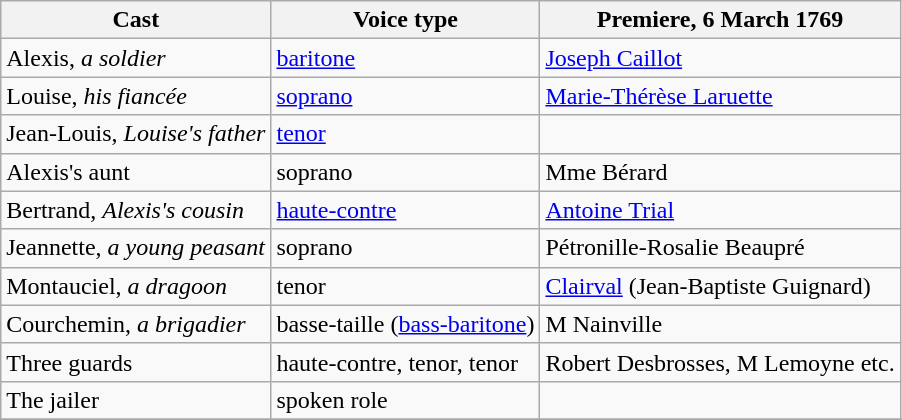<table class="wikitable">
<tr>
<th>Cast</th>
<th>Voice type</th>
<th>Premiere, 6 March 1769<br></th>
</tr>
<tr>
<td>Alexis, <em>a soldier</em></td>
<td><a href='#'>baritone</a></td>
<td><a href='#'>Joseph Caillot</a></td>
</tr>
<tr>
<td>Louise, <em>his fiancée</em></td>
<td><a href='#'>soprano</a></td>
<td><a href='#'>Marie-Thérèse Laruette</a></td>
</tr>
<tr>
<td>Jean-Louis, <em>Louise's father</em></td>
<td><a href='#'>tenor</a></td>
<td></td>
</tr>
<tr>
<td>Alexis's aunt</td>
<td>soprano</td>
<td>Mme Bérard</td>
</tr>
<tr>
<td>Bertrand, <em>Alexis's cousin</em></td>
<td><a href='#'>haute-contre</a></td>
<td><a href='#'>Antoine Trial</a></td>
</tr>
<tr>
<td>Jeannette, <em>a young peasant</em></td>
<td>soprano</td>
<td>Pétronille-Rosalie Beaupré</td>
</tr>
<tr>
<td>Montauciel, <em>a dragoon</em></td>
<td>tenor</td>
<td><a href='#'>Clairval</a> (Jean-Baptiste Guignard)</td>
</tr>
<tr>
<td>Courchemin, <em>a brigadier</em></td>
<td>basse-taille (<a href='#'>bass-baritone</a>)</td>
<td>M Nainville</td>
</tr>
<tr>
<td>Three guards</td>
<td>haute-contre, tenor, tenor</td>
<td>Robert Desbrosses, M Lemoyne etc.</td>
</tr>
<tr>
<td>The jailer</td>
<td>spoken role</td>
<td></td>
</tr>
<tr>
</tr>
</table>
